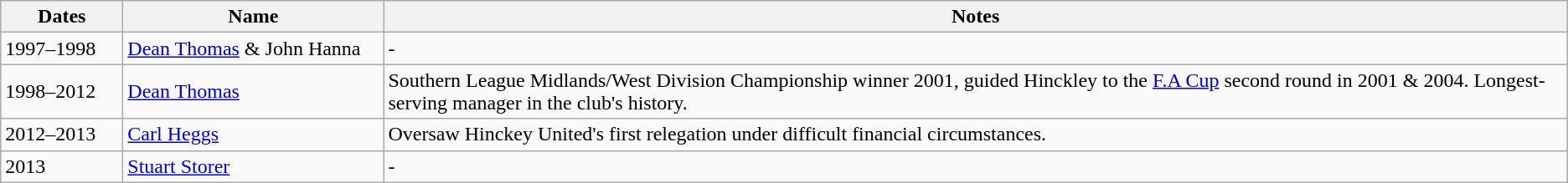<table class="wikitable">
<tr>
<th width=90>Dates</th>
<th width=200>Name</th>
<th>Notes</th>
</tr>
<tr>
<td>1997–1998</td>
<td> <a href='#'>Dean Thomas</a> & John Hanna</td>
<td>-</td>
</tr>
<tr>
<td>1998–2012</td>
<td> <a href='#'>Dean Thomas</a></td>
<td>Southern League Midlands/West Division Championship winner 2001, guided Hinckley to the <a href='#'>F.A Cup</a> second round in 2001 & 2004. Longest-serving manager in the club's history.</td>
</tr>
<tr>
<td>2012–2013</td>
<td> <a href='#'>Carl Heggs</a></td>
<td>Oversaw Hinckey United's first relegation under difficult financial circumstances.</td>
</tr>
<tr>
<td>2013</td>
<td> <a href='#'>Stuart Storer</a></td>
<td>-</td>
</tr>
</table>
